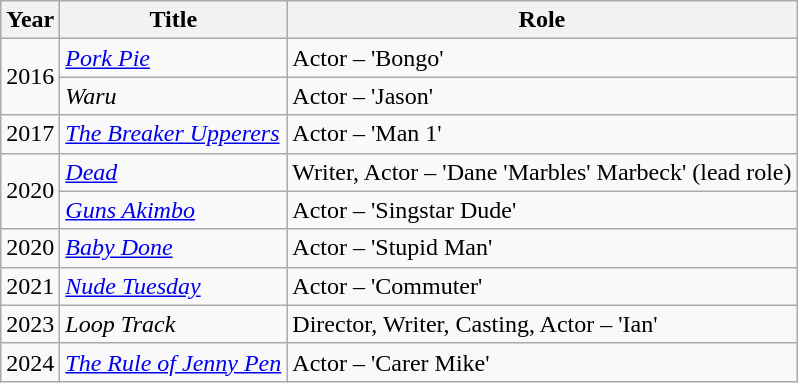<table class="wikitable">
<tr>
<th>Year</th>
<th>Title</th>
<th>Role</th>
</tr>
<tr>
<td rowspan="2">2016</td>
<td><em><a href='#'>Pork Pie</a></em></td>
<td>Actor – 'Bongo'</td>
</tr>
<tr>
<td><em>Waru</em></td>
<td>Actor – 'Jason'</td>
</tr>
<tr>
<td>2017</td>
<td><em><a href='#'>The Breaker Upperers</a></em></td>
<td>Actor – 'Man 1'</td>
</tr>
<tr>
<td rowspan="2">2020</td>
<td><em><a href='#'>Dead</a></em></td>
<td>Writer, Actor – 'Dane 'Marbles' Marbeck' (lead role)</td>
</tr>
<tr>
<td><em><a href='#'>Guns Akimbo</a></em></td>
<td>Actor – 'Singstar Dude'</td>
</tr>
<tr>
<td>2020</td>
<td><em><a href='#'>Baby Done</a></em></td>
<td>Actor – 'Stupid Man'</td>
</tr>
<tr>
<td>2021</td>
<td><em><a href='#'>Nude Tuesday</a></em></td>
<td>Actor – 'Commuter'</td>
</tr>
<tr>
<td>2023</td>
<td><em>Loop Track</em></td>
<td>Director, Writer, Casting, Actor – 'Ian'</td>
</tr>
<tr>
<td>2024</td>
<td><em><a href='#'>The Rule of Jenny Pen</a></em></td>
<td>Actor – 'Carer Mike'</td>
</tr>
</table>
